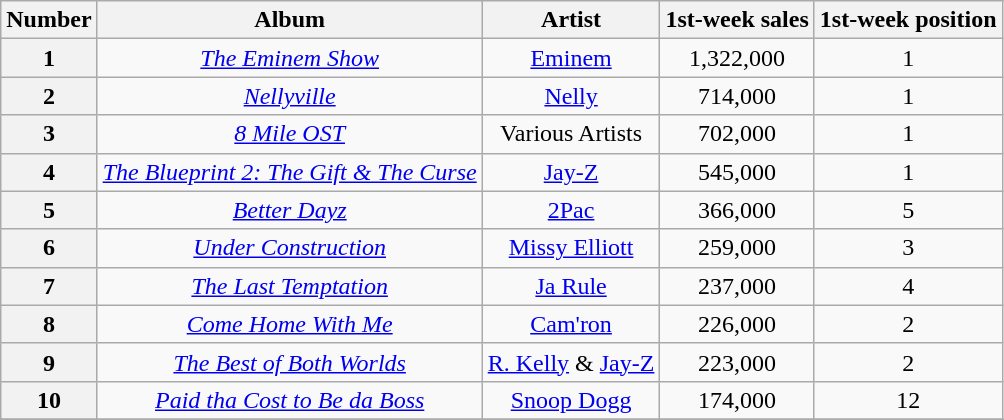<table class="wikitable sortable" style="text-align:center;">
<tr>
<th scope="col">Number</th>
<th scope="col">Album</th>
<th scope="col">Artist</th>
<th scope="col">1st-week sales</th>
<th scope="col">1st-week position</th>
</tr>
<tr>
<th scope="row">1</th>
<td><em><a href='#'>The Eminem Show</a></em></td>
<td><a href='#'>Eminem</a></td>
<td>1,322,000</td>
<td>1</td>
</tr>
<tr>
<th scope="row">2</th>
<td><em><a href='#'>Nellyville</a></em></td>
<td><a href='#'>Nelly</a></td>
<td>714,000</td>
<td>1</td>
</tr>
<tr>
<th scope="row">3</th>
<td><em><a href='#'>8 Mile OST</a></em></td>
<td>Various Artists</td>
<td>702,000</td>
<td>1</td>
</tr>
<tr>
<th scope="row">4</th>
<td><em><a href='#'>The Blueprint 2: The Gift & The Curse</a></em></td>
<td><a href='#'>Jay-Z</a></td>
<td>545,000</td>
<td>1</td>
</tr>
<tr>
<th scope="row">5</th>
<td><em><a href='#'>Better Dayz</a></em></td>
<td><a href='#'>2Pac</a></td>
<td>366,000</td>
<td>5</td>
</tr>
<tr>
<th scope="row">6</th>
<td><em><a href='#'>Under Construction</a></em></td>
<td><a href='#'>Missy Elliott</a></td>
<td>259,000</td>
<td>3</td>
</tr>
<tr>
<th scope="row">7</th>
<td><em><a href='#'>The Last Temptation</a></em></td>
<td><a href='#'>Ja Rule</a></td>
<td>237,000</td>
<td>4</td>
</tr>
<tr>
<th scope="row">8</th>
<td><em><a href='#'>Come Home With Me</a></em></td>
<td><a href='#'>Cam'ron</a></td>
<td>226,000</td>
<td>2</td>
</tr>
<tr>
<th scope="row">9</th>
<td><em><a href='#'>The Best of Both Worlds</a></em></td>
<td><a href='#'>R. Kelly</a> & <a href='#'>Jay-Z</a></td>
<td>223,000</td>
<td>2</td>
</tr>
<tr>
<th scope="row">10</th>
<td><em><a href='#'>Paid tha Cost to Be da Boss</a></em></td>
<td><a href='#'>Snoop Dogg</a></td>
<td>174,000</td>
<td>12</td>
</tr>
<tr>
</tr>
</table>
